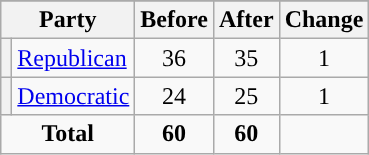<table class="wikitable" style="text-align:center;">
<tr>
</tr>
<tr>
<th colspan=2>Party</th>
<th>Before</th>
<th>After</th>
<th>Change</th>
</tr>
<tr>
<th style="background-color:"></th>
<td style="text-align:left;"><a href='#'>Republican</a></td>
<td>36</td>
<td>35</td>
<td> 1</td>
</tr>
<tr>
<th style="background-color:"></th>
<td style="text-align:left;"><a href='#'>Democratic</a></td>
<td>24</td>
<td>25</td>
<td> 1</td>
</tr>
<tr>
<td colspan=2><strong>Total</strong></td>
<td><strong>60</strong></td>
<td><strong>60</strong></td>
<td></td>
</tr>
</table>
